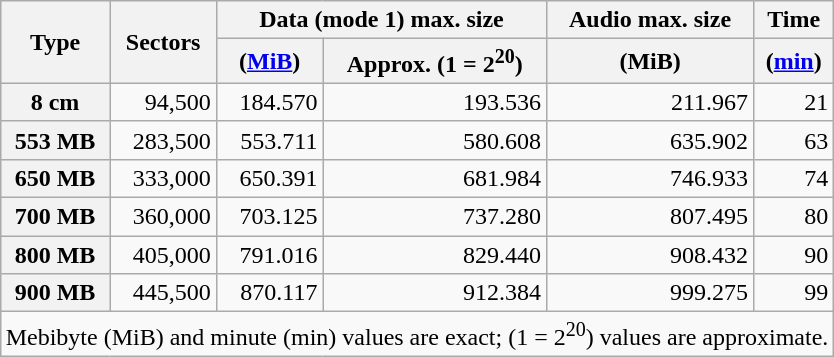<table class="wikitable" style="margin:1em auto 1em auto">
<tr>
<th rowspan="2">Type</th>
<th rowspan="2">Sectors</th>
<th colspan="2">Data (mode 1) max. size</th>
<th>Audio max. size </th>
<th> Time </th>
</tr>
<tr>
<th>(<a href='#'>MiB</a>)</th>
<th>Approx. (1 = 2<sup>20</sup>)</th>
<th>(MiB)<br></th>
<th>(<a href='#'>min</a>)</th>
</tr>
<tr style="text-align:right">
<th>8 cm</th>
<td>94,500</td>
<td>184.570</td>
<td>193.536</td>
<td>211.967</td>
<td> 21</td>
</tr>
<tr style="text-align:right">
<th>553 MB</th>
<td>283,500</td>
<td>553.711</td>
<td>580.608</td>
<td>635.902</td>
<td> 63</td>
</tr>
<tr style="text-align:right">
<th>650 MB</th>
<td>333,000</td>
<td>650.391</td>
<td>681.984</td>
<td>746.933</td>
<td> 74</td>
</tr>
<tr style="text-align:right">
<th>700 MB </th>
<td>360,000</td>
<td>703.125</td>
<td>737.280</td>
<td>807.495</td>
<td> 80</td>
</tr>
<tr style="text-align:right">
<th>800 MB</th>
<td>405,000</td>
<td>791.016</td>
<td>829.440</td>
<td>908.432</td>
<td> 90</td>
</tr>
<tr style="text-align:right">
<th>900 MB</th>
<td>445,500</td>
<td>870.117</td>
<td>912.384</td>
<td>999.275</td>
<td> 99</td>
</tr>
<tr>
<td colspan=6>Mebibyte (MiB) and minute (min) values are exact; (1 = 2<sup>20</sup>) values are approximate.</td>
</tr>
</table>
